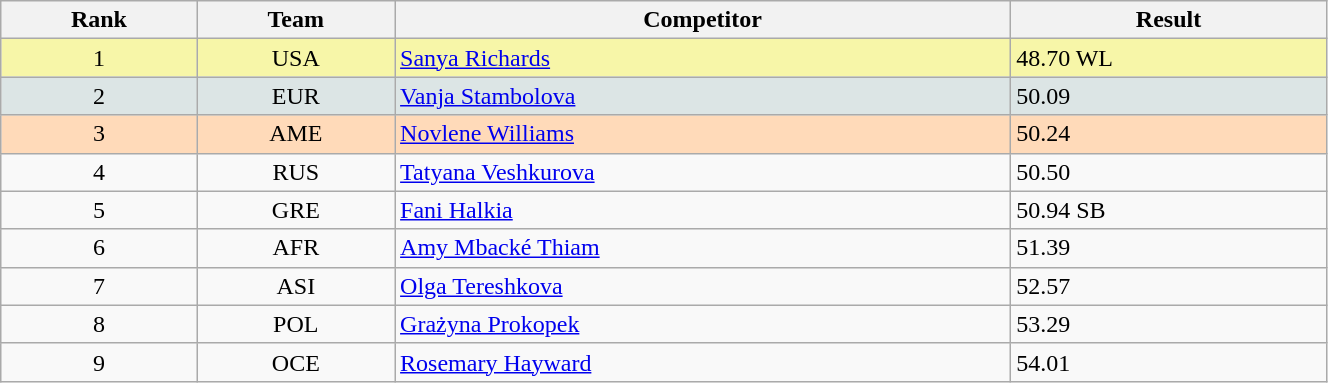<table class="wikitable" width=70% style=text-align:center>
<tr>
<th>Rank</th>
<th>Team</th>
<th>Competitor</th>
<th>Result</th>
</tr>
<tr bgcolor="#F7F6A8">
<td>1</td>
<td>USA</td>
<td align="left"><a href='#'>Sanya Richards</a></td>
<td align="left">48.70 WL</td>
</tr>
<tr bgcolor="#DCE5E5">
<td>2</td>
<td>EUR</td>
<td align="left"><a href='#'>Vanja Stambolova</a></td>
<td align="left">50.09</td>
</tr>
<tr bgcolor="#FFDAB9">
<td>3</td>
<td>AME</td>
<td align="left"><a href='#'>Novlene Williams</a></td>
<td align="left">50.24</td>
</tr>
<tr>
<td>4</td>
<td>RUS</td>
<td align="left"><a href='#'>Tatyana Veshkurova</a></td>
<td align="left">50.50</td>
</tr>
<tr>
<td>5</td>
<td>GRE</td>
<td align="left"><a href='#'>Fani Halkia</a></td>
<td align="left">50.94 SB</td>
</tr>
<tr>
<td>6</td>
<td>AFR</td>
<td align="left"><a href='#'>Amy Mbacké Thiam</a></td>
<td align="left">51.39</td>
</tr>
<tr>
<td>7</td>
<td>ASI</td>
<td align="left"><a href='#'>Olga Tereshkova</a></td>
<td align="left">52.57</td>
</tr>
<tr>
<td>8</td>
<td>POL</td>
<td align="left"><a href='#'>Grażyna Prokopek</a></td>
<td align="left">53.29</td>
</tr>
<tr>
<td>9</td>
<td>OCE</td>
<td align="left"><a href='#'>Rosemary Hayward</a></td>
<td align="left">54.01</td>
</tr>
</table>
